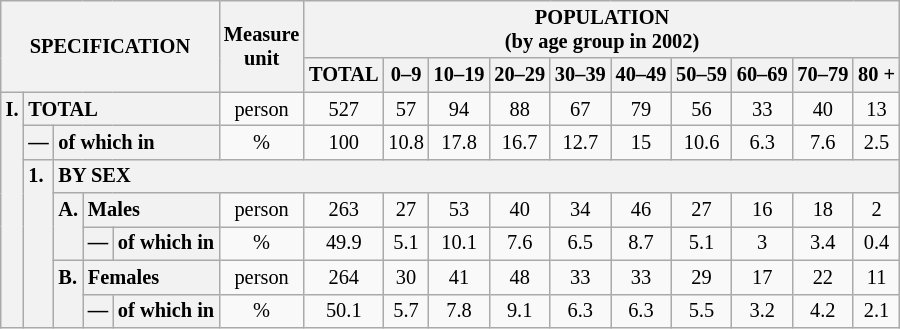<table class="wikitable" style="font-size:85%; text-align:center">
<tr>
<th rowspan="2" colspan="5">SPECIFICATION</th>
<th rowspan="2">Measure<br> unit</th>
<th colspan="10" rowspan="1">POPULATION<br> (by age group in 2002)</th>
</tr>
<tr>
<th>TOTAL</th>
<th>0–9</th>
<th>10–19</th>
<th>20–29</th>
<th>30–39</th>
<th>40–49</th>
<th>50–59</th>
<th>60–69</th>
<th>70–79</th>
<th>80 +</th>
</tr>
<tr>
<th style="text-align:left" valign="top" rowspan="7">I.</th>
<th style="text-align:left" colspan="4">TOTAL</th>
<td>person</td>
<td>527</td>
<td>57</td>
<td>94</td>
<td>88</td>
<td>67</td>
<td>79</td>
<td>56</td>
<td>33</td>
<td>40</td>
<td>13</td>
</tr>
<tr>
<th style="text-align:left" valign="top">—</th>
<th style="text-align:left" colspan="3">of which in</th>
<td>%</td>
<td>100</td>
<td>10.8</td>
<td>17.8</td>
<td>16.7</td>
<td>12.7</td>
<td>15</td>
<td>10.6</td>
<td>6.3</td>
<td>7.6</td>
<td>2.5</td>
</tr>
<tr>
<th style="text-align:left" valign="top" rowspan="5">1.</th>
<th style="text-align:left" colspan="14">BY SEX</th>
</tr>
<tr>
<th style="text-align:left" valign="top" rowspan="2">A.</th>
<th style="text-align:left" colspan="2">Males</th>
<td>person</td>
<td>263</td>
<td>27</td>
<td>53</td>
<td>40</td>
<td>34</td>
<td>46</td>
<td>27</td>
<td>16</td>
<td>18</td>
<td>2</td>
</tr>
<tr>
<th style="text-align:left" valign="top">—</th>
<th style="text-align:left" colspan="1">of which in</th>
<td>%</td>
<td>49.9</td>
<td>5.1</td>
<td>10.1</td>
<td>7.6</td>
<td>6.5</td>
<td>8.7</td>
<td>5.1</td>
<td>3</td>
<td>3.4</td>
<td>0.4</td>
</tr>
<tr>
<th style="text-align:left" valign="top" rowspan="2">B.</th>
<th style="text-align:left" colspan="2">Females</th>
<td>person</td>
<td>264</td>
<td>30</td>
<td>41</td>
<td>48</td>
<td>33</td>
<td>33</td>
<td>29</td>
<td>17</td>
<td>22</td>
<td>11</td>
</tr>
<tr>
<th style="text-align:left" valign="top">—</th>
<th style="text-align:left" colspan="1">of which in</th>
<td>%</td>
<td>50.1</td>
<td>5.7</td>
<td>7.8</td>
<td>9.1</td>
<td>6.3</td>
<td>6.3</td>
<td>5.5</td>
<td>3.2</td>
<td>4.2</td>
<td>2.1</td>
</tr>
</table>
